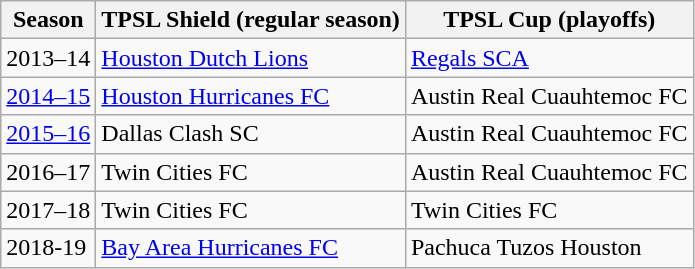<table class="wikitable">
<tr>
<th>Season</th>
<th>TPSL Shield (regular season)</th>
<th>TPSL Cup (playoffs)</th>
</tr>
<tr>
<td>2013–14</td>
<td><a href='#'>Houston Dutch Lions</a></td>
<td><a href='#'>Regals SCA</a></td>
</tr>
<tr>
<td><a href='#'>2014–15</a></td>
<td><a href='#'>Houston Hurricanes FC</a></td>
<td>Austin Real Cuauhtemoc FC</td>
</tr>
<tr>
<td><a href='#'>2015–16</a></td>
<td>Dallas Clash SC</td>
<td>Austin Real Cuauhtemoc FC</td>
</tr>
<tr>
<td>2016–17</td>
<td>Twin Cities FC</td>
<td>Austin Real Cuauhtemoc FC</td>
</tr>
<tr>
<td>2017–18</td>
<td>Twin Cities FC</td>
<td>Twin Cities FC</td>
</tr>
<tr>
<td>2018-19</td>
<td><a href='#'>Bay Area Hurricanes FC</a></td>
<td>Pachuca Tuzos Houston</td>
</tr>
</table>
